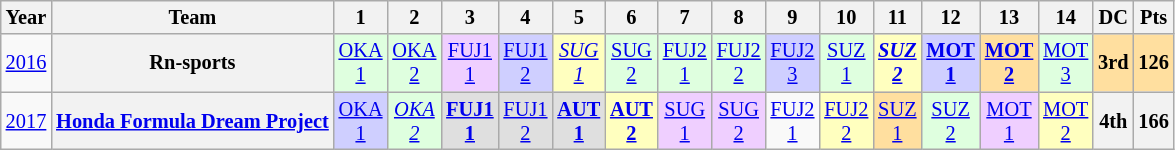<table class="wikitable" style="text-align:center; font-size:85%">
<tr>
<th>Year</th>
<th>Team</th>
<th>1</th>
<th>2</th>
<th>3</th>
<th>4</th>
<th>5</th>
<th>6</th>
<th>7</th>
<th>8</th>
<th>9</th>
<th>10</th>
<th>11</th>
<th>12</th>
<th>13</th>
<th>14</th>
<th>DC</th>
<th>Pts</th>
</tr>
<tr>
<td><a href='#'>2016</a></td>
<th nowrap>Rn-sports</th>
<td style="background:#DFFFDF"><a href='#'>OKA<br>1</a><br></td>
<td style="background:#DFFFDF"><a href='#'>OKA<br>2</a><br></td>
<td style="background:#EFCFFF"><a href='#'>FUJ1<br>1</a><br></td>
<td style="background:#CFCFFF"><a href='#'>FUJ1<br>2</a><br></td>
<td style="background:#FFFFBF"><em><a href='#'>SUG<br>1</a><br></em></td>
<td style="background:#DFFFDF"><a href='#'>SUG<br>2</a><br></td>
<td style="background:#DFFFDF"><a href='#'>FUJ2<br>1</a><br></td>
<td style="background:#DFFFDF"><a href='#'>FUJ2<br>2</a><br></td>
<td style="background:#CFCFFF"><a href='#'>FUJ2<br>3</a><br></td>
<td style="background:#DFFFDF"><a href='#'>SUZ<br>1</a><br></td>
<td style="background:#FFFFBF"><strong><em><a href='#'>SUZ<br>2</a><br></em></strong></td>
<td style="background:#CFCFFF"><strong><a href='#'>MOT<br>1</a><br></strong></td>
<td style="background:#FFDF9F"><strong><a href='#'>MOT<br>2</a><br></strong></td>
<td style="background:#DFFFDF"><a href='#'>MOT<br>3</a><br></td>
<th style="background:#FFDF9F">3rd</th>
<th style="background:#FFDF9F">126</th>
</tr>
<tr>
<td><a href='#'>2017</a></td>
<th nowrap><a href='#'>Honda Formula Dream Project</a></th>
<td style="background:#CFCFFF"><a href='#'>OKA<br>1</a><br></td>
<td style="background:#DFFFDF"><em><a href='#'>OKA<br>2</a><br></em></td>
<td style="background:#DFDFDF"><strong><a href='#'>FUJ1<br>1</a><br></strong></td>
<td style="background:#DFDFDF"><a href='#'>FUJ1<br>2</a><br></td>
<td style="background:#DFDFDF"><strong><a href='#'>AUT<br>1</a><br></strong></td>
<td style="background:#FFFFBF"><strong><a href='#'>AUT<br>2</a><br></strong></td>
<td style="background:#EFCFFF"><a href='#'>SUG<br>1</a><br></td>
<td style="background:#EFCFFF"><a href='#'>SUG<br>2</a><br></td>
<td style="background:#white"><a href='#'>FUJ2<br>1</a><br></td>
<td style="background:#FFFFBF"><a href='#'>FUJ2<br>2</a><br></td>
<td style="background:#FFDF9F"><a href='#'>SUZ<br>1</a><br></td>
<td style="background:#DFFFDF"><a href='#'>SUZ<br>2</a><br></td>
<td style="background:#EFCFFF"><a href='#'>MOT<br>1</a><br></td>
<td style="background:#FFFFBF"><a href='#'>MOT<br>2</a><br></td>
<th>4th</th>
<th>166</th>
</tr>
</table>
